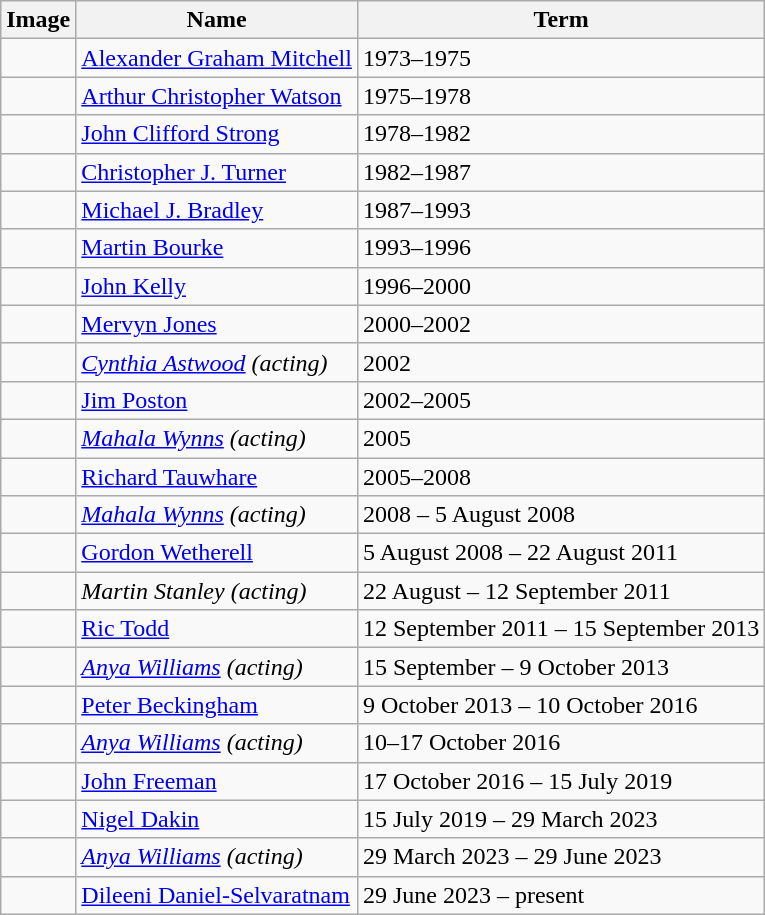<table class="wikitable">
<tr>
<th>Image</th>
<th>Name</th>
<th>Term</th>
</tr>
<tr>
<td></td>
<td><a href='#'>Alexander Graham Mitchell</a></td>
<td>1973–1975</td>
</tr>
<tr>
<td></td>
<td><a href='#'>Arthur Christopher Watson</a></td>
<td>1975–1978</td>
</tr>
<tr>
<td></td>
<td><a href='#'>John Clifford Strong</a></td>
<td>1978–1982</td>
</tr>
<tr>
<td></td>
<td><a href='#'>Christopher J. Turner</a></td>
<td>1982–1987</td>
</tr>
<tr>
<td></td>
<td><a href='#'>Michael J. Bradley</a></td>
<td>1987–1993</td>
</tr>
<tr>
<td></td>
<td><a href='#'>Martin Bourke</a></td>
<td>1993–1996</td>
</tr>
<tr>
<td></td>
<td><a href='#'>John Kelly</a></td>
<td>1996–2000</td>
</tr>
<tr>
<td></td>
<td><a href='#'>Mervyn Jones</a></td>
<td>2000–2002</td>
</tr>
<tr>
<td></td>
<td><em><a href='#'>Cynthia Astwood</a> (acting)</em></td>
<td>2002</td>
</tr>
<tr>
<td></td>
<td><a href='#'>Jim Poston</a></td>
<td>2002–2005</td>
</tr>
<tr>
<td></td>
<td><em><a href='#'>Mahala Wynns</a> (acting)</em></td>
<td>2005</td>
</tr>
<tr>
<td></td>
<td><a href='#'>Richard Tauwhare</a></td>
<td>2005–2008</td>
</tr>
<tr>
<td></td>
<td><em><a href='#'>Mahala Wynns</a> (acting)</em></td>
<td>2008 – 5 August 2008</td>
</tr>
<tr>
<td></td>
<td><a href='#'>Gordon Wetherell</a></td>
<td>5 August 2008 – 22 August 2011</td>
</tr>
<tr>
<td></td>
<td><em>Martin Stanley (acting)</em></td>
<td>22 August – 12 September 2011</td>
</tr>
<tr>
<td></td>
<td><a href='#'>Ric Todd</a></td>
<td>12 September 2011 – 15 September 2013</td>
</tr>
<tr>
<td></td>
<td><em><a href='#'>Anya Williams</a> (acting)</em></td>
<td>15 September – 9 October 2013</td>
</tr>
<tr>
<td></td>
<td><a href='#'>Peter Beckingham</a></td>
<td>9 October 2013 – 10 October 2016</td>
</tr>
<tr>
<td></td>
<td><em><a href='#'>Anya Williams</a> (acting)</em></td>
<td>10–17 October 2016</td>
</tr>
<tr>
<td></td>
<td><a href='#'>John Freeman</a></td>
<td>17 October 2016 – 15 July 2019</td>
</tr>
<tr>
<td></td>
<td><a href='#'>Nigel Dakin</a></td>
<td>15 July 2019 – 29 March 2023</td>
</tr>
<tr>
<td></td>
<td><em><a href='#'>Anya Williams</a> (acting)</em></td>
<td>29 March 2023 – 29 June 2023</td>
</tr>
<tr>
<td></td>
<td><a href='#'>Dileeni Daniel-Selvaratnam</a></td>
<td>29 June 2023 – present</td>
</tr>
</table>
